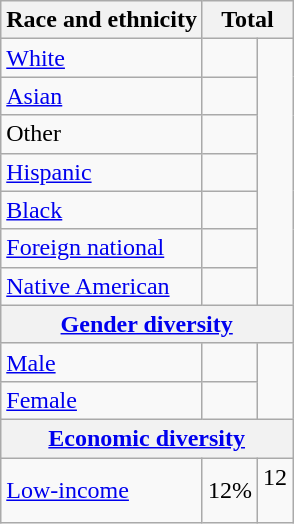<table class="wikitable floatright sortable collapsible"; text-align:right; font-size:80%;">
<tr>
<th>Race and ethnicity</th>
<th colspan="2" data-sort-type=number>Total</th>
</tr>
<tr>
<td><a href='#'>White</a></td>
<td align=right></td>
</tr>
<tr>
<td><a href='#'>Asian</a></td>
<td align=right></td>
</tr>
<tr>
<td>Other</td>
<td align=right></td>
</tr>
<tr>
<td><a href='#'>Hispanic</a></td>
<td align=right></td>
</tr>
<tr>
<td><a href='#'>Black</a></td>
<td align=right></td>
</tr>
<tr>
<td><a href='#'>Foreign national</a></td>
<td align=right></td>
</tr>
<tr>
<td><a href='#'>Native American</a></td>
<td align=right></td>
</tr>
<tr>
<th colspan="4" data-sort-type=number><a href='#'>Gender diversity</a></th>
</tr>
<tr>
<td><a href='#'>Male</a></td>
<td align=right></td>
</tr>
<tr>
<td><a href='#'>Female</a></td>
<td align=right></td>
</tr>
<tr>
<th colspan="4" data-sort-type=number><a href='#'>Economic diversity</a></th>
</tr>
<tr>
<td><a href='#'>Low-income</a></td>
<td>12%</td>
<td><span>12</span><div> </div></td>
</tr>
</table>
